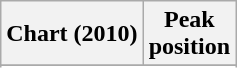<table class="wikitable sortable plainrowheaders" style="text-align:center">
<tr>
<th scope="col">Chart (2010)</th>
<th scope="col">Peak<br>position</th>
</tr>
<tr>
</tr>
<tr>
</tr>
<tr>
</tr>
<tr>
</tr>
</table>
